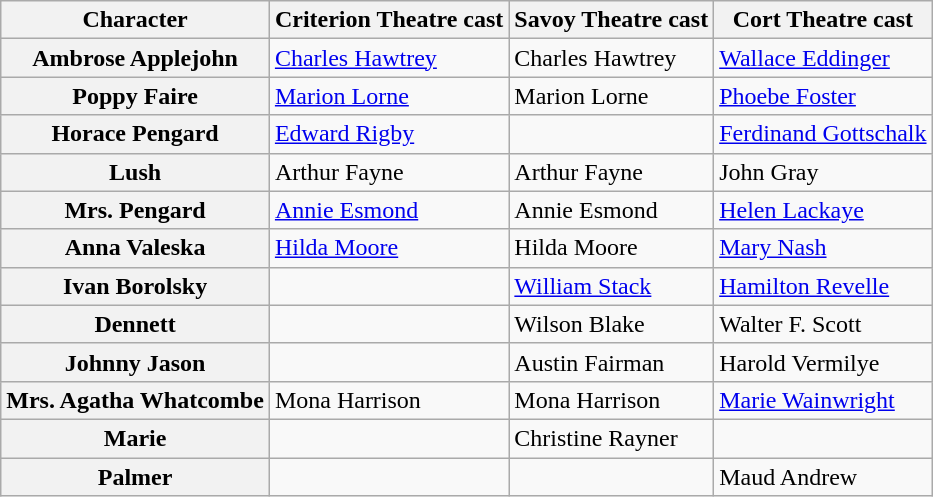<table class="wikitable sortable plainrowheaders">
<tr>
<th scope="col">Character</th>
<th scope="col">Criterion Theatre cast</th>
<th scope="col">Savoy Theatre cast</th>
<th scope="col">Cort Theatre cast</th>
</tr>
<tr>
<th scope="row">Ambrose Applejohn</th>
<td><a href='#'>Charles Hawtrey</a></td>
<td>Charles Hawtrey</td>
<td><a href='#'>Wallace Eddinger</a></td>
</tr>
<tr>
<th scope="row">Poppy Faire</th>
<td><a href='#'>Marion Lorne</a></td>
<td>Marion Lorne</td>
<td><a href='#'>Phoebe Foster</a></td>
</tr>
<tr>
<th scope="row">Horace Pengard</th>
<td><a href='#'>Edward Rigby</a></td>
<td></td>
<td><a href='#'>Ferdinand Gottschalk</a></td>
</tr>
<tr>
<th scope="row">Lush</th>
<td>Arthur Fayne</td>
<td>Arthur Fayne</td>
<td>John Gray</td>
</tr>
<tr>
<th scope="row">Mrs. Pengard</th>
<td><a href='#'>Annie Esmond</a></td>
<td>Annie Esmond</td>
<td><a href='#'>Helen Lackaye</a></td>
</tr>
<tr>
<th scope="row">Anna Valeska</th>
<td><a href='#'>Hilda Moore</a></td>
<td>Hilda Moore</td>
<td><a href='#'>Mary Nash</a></td>
</tr>
<tr>
<th scope="row">Ivan Borolsky</th>
<td></td>
<td><a href='#'>William Stack</a></td>
<td><a href='#'>Hamilton Revelle</a></td>
</tr>
<tr>
<th scope="row">Dennett</th>
<td></td>
<td>Wilson Blake</td>
<td>Walter F. Scott</td>
</tr>
<tr>
<th scope="row">Johnny Jason</th>
<td></td>
<td>Austin Fairman</td>
<td>Harold Vermilye</td>
</tr>
<tr>
<th scope="row">Mrs. Agatha Whatcombe</th>
<td>Mona Harrison</td>
<td>Mona Harrison</td>
<td><a href='#'>Marie Wainwright</a></td>
</tr>
<tr>
<th scope="row">Marie</th>
<td></td>
<td>Christine Rayner</td>
<td></td>
</tr>
<tr>
<th scope="row">Palmer</th>
<td></td>
<td></td>
<td>Maud Andrew</td>
</tr>
</table>
